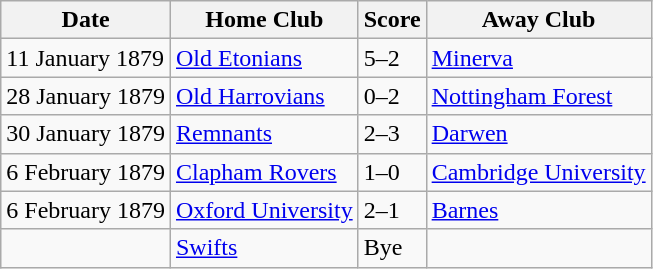<table class="wikitable">
<tr>
<th>Date</th>
<th>Home Club</th>
<th>Score</th>
<th>Away Club</th>
</tr>
<tr>
<td>11 January 1879</td>
<td><a href='#'>Old Etonians</a></td>
<td>5–2</td>
<td><a href='#'>Minerva</a></td>
</tr>
<tr>
<td>28 January 1879</td>
<td><a href='#'>Old Harrovians</a></td>
<td>0–2</td>
<td><a href='#'>Nottingham Forest</a></td>
</tr>
<tr>
<td>30 January 1879</td>
<td><a href='#'>Remnants</a></td>
<td>2–3</td>
<td><a href='#'>Darwen</a></td>
</tr>
<tr>
<td>6 February 1879</td>
<td><a href='#'>Clapham Rovers</a></td>
<td>1–0</td>
<td><a href='#'>Cambridge University</a></td>
</tr>
<tr>
<td>6 February 1879</td>
<td><a href='#'>Oxford University</a></td>
<td>2–1</td>
<td><a href='#'>Barnes</a></td>
</tr>
<tr>
<td></td>
<td><a href='#'>Swifts</a></td>
<td>Bye</td>
<td></td>
</tr>
</table>
